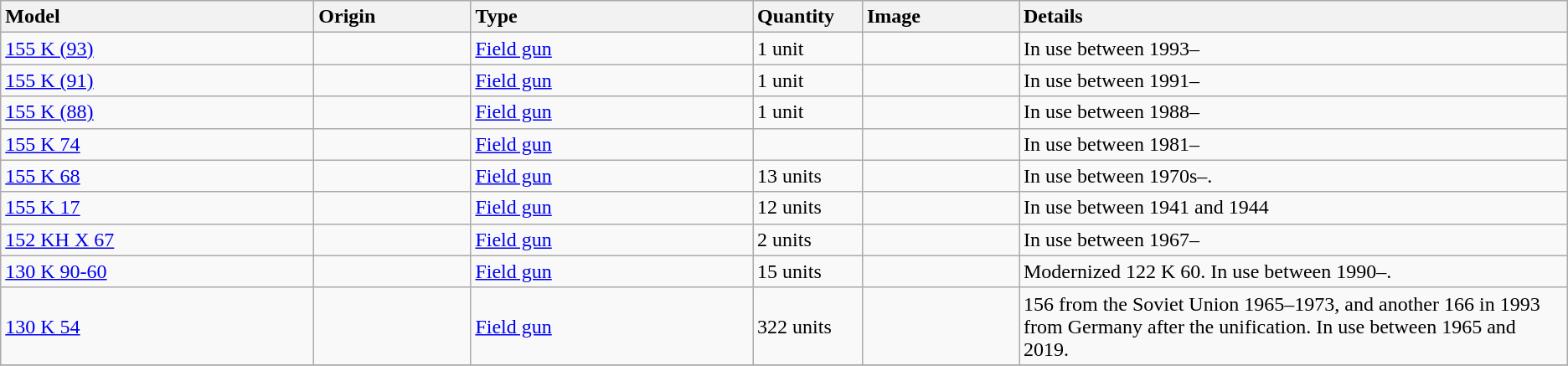<table class="wikitable sortable">
<tr>
<th style="text-align: left; width:20%;">Model</th>
<th style="text-align: left; width:10%;">Origin</th>
<th style="text-align: left; width:18%;">Type</th>
<th style="text-align: left; width:7%;">Quantity</th>
<th style="text-align: left; width:10%;">Image</th>
<th style="text-align: left; width:35%;">Details</th>
</tr>
<tr>
<td><a href='#'>155 K (93)</a></td>
<td></td>
<td><a href='#'>Field gun</a></td>
<td>1 unit</td>
<td></td>
<td>In use between 1993–</td>
</tr>
<tr>
<td><a href='#'>155 K (91)</a></td>
<td></td>
<td><a href='#'>Field gun</a></td>
<td>1 unit</td>
<td></td>
<td>In use between 1991–</td>
</tr>
<tr>
<td><a href='#'>155 K (88)</a></td>
<td></td>
<td><a href='#'>Field gun</a></td>
<td>1 unit</td>
<td></td>
<td>In use between 1988–</td>
</tr>
<tr>
<td><a href='#'>155 K 74</a></td>
<td></td>
<td><a href='#'>Field gun</a></td>
<td></td>
<td></td>
<td>In use between 1981–</td>
</tr>
<tr>
<td><a href='#'>155 K 68</a></td>
<td></td>
<td><a href='#'>Field gun</a></td>
<td>13 units</td>
<td></td>
<td>In use between 1970s–.</td>
</tr>
<tr>
<td><a href='#'>155 K 17</a></td>
<td></td>
<td><a href='#'>Field gun</a></td>
<td>12 units</td>
<td></td>
<td>In use between 1941 and 1944</td>
</tr>
<tr>
<td><a href='#'>152 KH X 67</a></td>
<td></td>
<td><a href='#'>Field gun</a></td>
<td>2 units</td>
<td></td>
<td>In use between 1967–</td>
</tr>
<tr>
<td><a href='#'>130 K 90-60</a></td>
<td></td>
<td><a href='#'>Field gun</a></td>
<td>15 units</td>
<td></td>
<td>Modernized 122 K 60. In use between 1990–.</td>
</tr>
<tr>
<td><a href='#'>130 K 54</a></td>
<td></td>
<td><a href='#'>Field gun</a></td>
<td>322 units</td>
<td></td>
<td>156 from the Soviet Union 1965–1973, and another 166 in 1993 from Germany after the unification. In use between 1965 and 2019.</td>
</tr>
<tr>
</tr>
</table>
